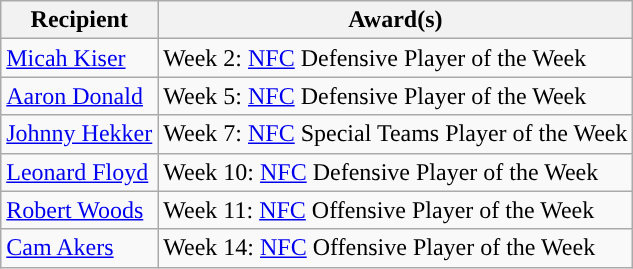<table class="wikitable">
<tr>
<th>Recipient</th>
<th>Award(s)</th>
</tr>
<tr>
<td><a href='#'>Micah Kiser</a></td>
<td>Week 2: <a href='#'>NFC</a> Defensive Player of the Week</td>
</tr>
<tr>
<td><a href='#'>Aaron Donald</a></td>
<td>Week 5: <a href='#'>NFC</a> Defensive Player of the Week</td>
</tr>
<tr>
<td><a href='#'>Johnny Hekker</a></td>
<td>Week 7: <a href='#'>NFC</a> Special Teams Player of the Week</td>
</tr>
<tr>
<td><a href='#'>Leonard Floyd</a></td>
<td>Week 10: <a href='#'>NFC</a> Defensive Player of the Week</td>
</tr>
<tr>
<td><a href='#'>Robert Woods</a></td>
<td>Week 11: <a href='#'>NFC</a> Offensive Player of the Week</td>
</tr>
<tr>
<td><a href='#'>Cam Akers</a></td>
<td>Week 14: <a href='#'>NFC</a> Offensive Player of the Week</td>
</tr>
</table>
